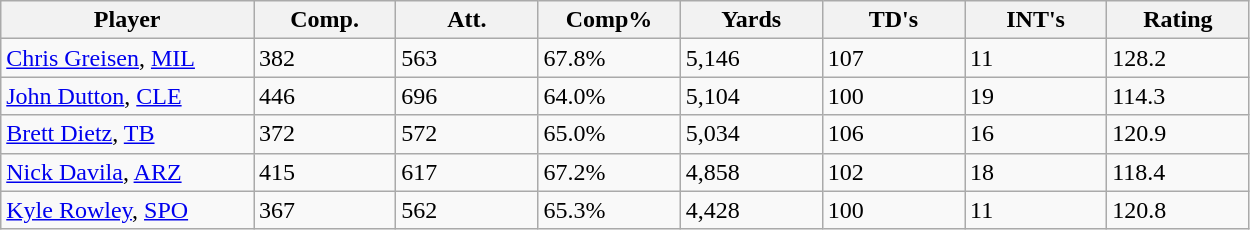<table class="wikitable sortable">
<tr>
<th bgcolor="#DDDDFF" width="16%">Player</th>
<th bgcolor="#DDDDFF" width="9%">Comp.</th>
<th bgcolor="#DDDDFF" width="9%">Att.</th>
<th bgcolor="#DDDDFF" width="9%">Comp%</th>
<th bgcolor="#DDDDFF" width="9%">Yards</th>
<th bgcolor="#DDDDFF" width="9%">TD's</th>
<th bgcolor="#DDDDFF" width="9%">INT's</th>
<th bgcolor="#DDDDFF" width="9%">Rating</th>
</tr>
<tr>
<td><a href='#'>Chris Greisen</a>, <a href='#'>MIL</a></td>
<td>382</td>
<td>563</td>
<td>67.8%</td>
<td>5,146</td>
<td>107</td>
<td>11</td>
<td>128.2</td>
</tr>
<tr>
<td><a href='#'>John Dutton</a>, <a href='#'>CLE</a></td>
<td>446</td>
<td>696</td>
<td>64.0%</td>
<td>5,104</td>
<td>100</td>
<td>19</td>
<td>114.3</td>
</tr>
<tr>
<td><a href='#'>Brett Dietz</a>, <a href='#'>TB</a></td>
<td>372</td>
<td>572</td>
<td>65.0%</td>
<td>5,034</td>
<td>106</td>
<td>16</td>
<td>120.9</td>
</tr>
<tr>
<td><a href='#'>Nick Davila</a>, <a href='#'>ARZ</a></td>
<td>415</td>
<td>617</td>
<td>67.2%</td>
<td>4,858</td>
<td>102</td>
<td>18</td>
<td>118.4</td>
</tr>
<tr>
<td><a href='#'>Kyle Rowley</a>, <a href='#'>SPO</a></td>
<td>367</td>
<td>562</td>
<td>65.3%</td>
<td>4,428</td>
<td>100</td>
<td>11</td>
<td>120.8</td>
</tr>
</table>
